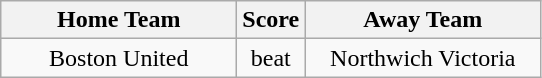<table class="wikitable" style="text-align:center">
<tr>
<th width=150>Home Team</th>
<th width=20>Score</th>
<th width=150>Away Team</th>
</tr>
<tr>
<td>Boston United</td>
<td>beat</td>
<td>Northwich Victoria</td>
</tr>
</table>
